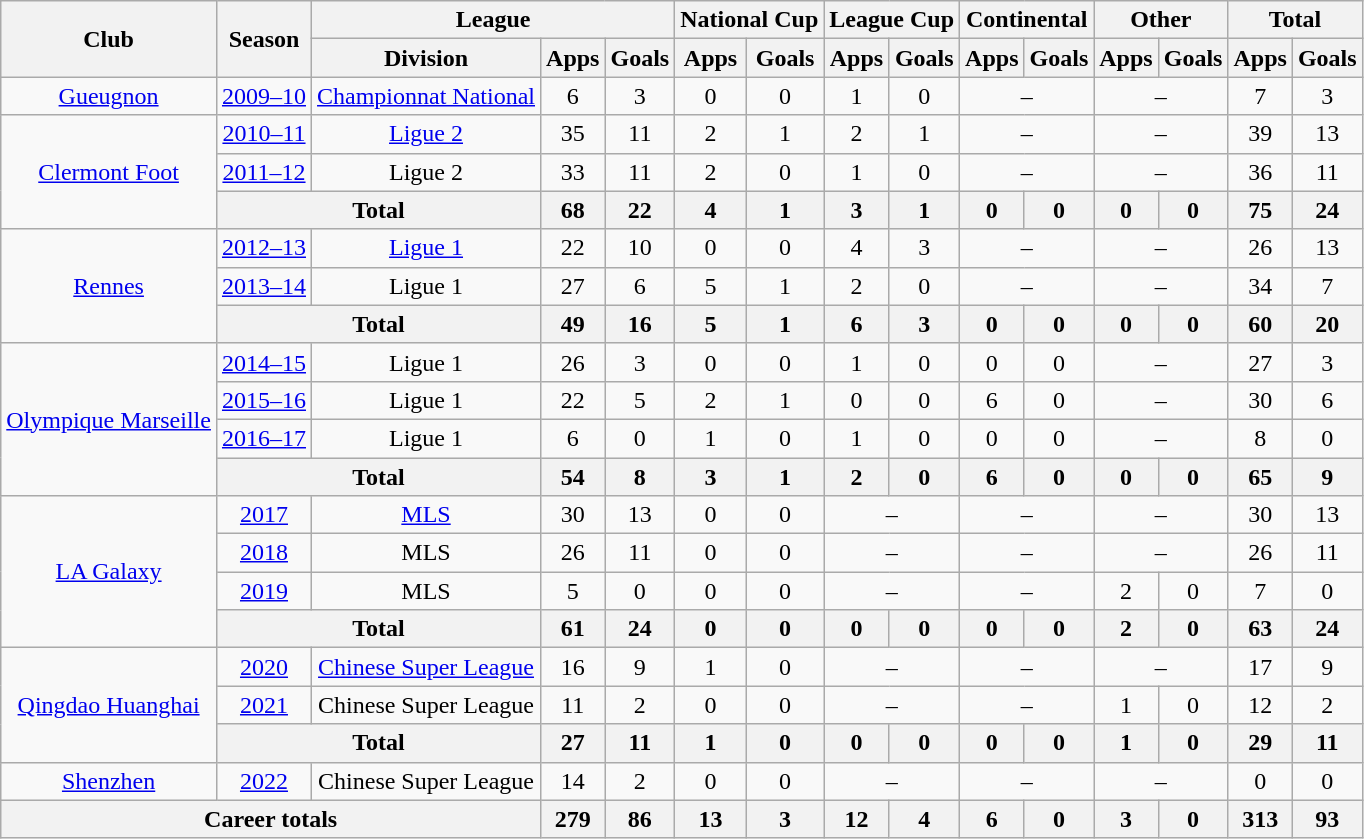<table class="wikitable" style="text-align: center">
<tr>
<th rowspan=2>Club</th>
<th rowspan=2>Season</th>
<th colspan=3>League</th>
<th colspan=2>National Cup</th>
<th colspan=2>League Cup</th>
<th colspan=2>Continental</th>
<th colspan=2>Other</th>
<th colspan=2>Total</th>
</tr>
<tr>
<th>Division</th>
<th>Apps</th>
<th>Goals</th>
<th>Apps</th>
<th>Goals</th>
<th>Apps</th>
<th>Goals</th>
<th>Apps</th>
<th>Goals</th>
<th>Apps</th>
<th>Goals</th>
<th>Apps</th>
<th>Goals</th>
</tr>
<tr>
<td><a href='#'>Gueugnon</a></td>
<td><a href='#'>2009–10</a></td>
<td><a href='#'>Championnat National</a></td>
<td>6</td>
<td>3</td>
<td>0</td>
<td>0</td>
<td>1</td>
<td>0</td>
<td colspan="2">–</td>
<td colspan="2">–</td>
<td>7</td>
<td>3</td>
</tr>
<tr>
<td rowspan=3><a href='#'>Clermont Foot</a></td>
<td><a href='#'>2010–11</a></td>
<td><a href='#'>Ligue 2</a></td>
<td>35</td>
<td>11</td>
<td>2</td>
<td>1</td>
<td>2</td>
<td>1</td>
<td colspan="2">–</td>
<td colspan="2">–</td>
<td>39</td>
<td>13</td>
</tr>
<tr>
<td><a href='#'>2011–12</a></td>
<td>Ligue 2</td>
<td>33</td>
<td>11</td>
<td>2</td>
<td>0</td>
<td>1</td>
<td>0</td>
<td colspan="2">–</td>
<td colspan="2">–</td>
<td>36</td>
<td>11</td>
</tr>
<tr>
<th colspan=2>Total</th>
<th>68</th>
<th>22</th>
<th>4</th>
<th>1</th>
<th>3</th>
<th>1</th>
<th>0</th>
<th>0</th>
<th>0</th>
<th>0</th>
<th>75</th>
<th>24</th>
</tr>
<tr>
<td rowspan=3><a href='#'>Rennes</a></td>
<td><a href='#'>2012–13</a></td>
<td><a href='#'>Ligue 1</a></td>
<td>22</td>
<td>10</td>
<td>0</td>
<td>0</td>
<td>4</td>
<td>3</td>
<td colspan="2">–</td>
<td colspan="2">–</td>
<td>26</td>
<td>13</td>
</tr>
<tr>
<td><a href='#'>2013–14</a></td>
<td>Ligue 1</td>
<td>27</td>
<td>6</td>
<td>5</td>
<td>1</td>
<td>2</td>
<td>0</td>
<td colspan="2">–</td>
<td colspan="2">–</td>
<td>34</td>
<td>7</td>
</tr>
<tr>
<th colspan=2>Total</th>
<th>49</th>
<th>16</th>
<th>5</th>
<th>1</th>
<th>6</th>
<th>3</th>
<th>0</th>
<th>0</th>
<th>0</th>
<th>0</th>
<th>60</th>
<th>20</th>
</tr>
<tr>
<td rowspan=4><a href='#'>Olympique Marseille</a></td>
<td><a href='#'>2014–15</a></td>
<td>Ligue 1</td>
<td>26</td>
<td>3</td>
<td>0</td>
<td>0</td>
<td>1</td>
<td>0</td>
<td>0</td>
<td>0</td>
<td colspan="2">–</td>
<td>27</td>
<td>3</td>
</tr>
<tr>
<td><a href='#'>2015–16</a></td>
<td>Ligue 1</td>
<td>22</td>
<td>5</td>
<td>2</td>
<td>1</td>
<td>0</td>
<td>0</td>
<td>6</td>
<td>0</td>
<td colspan="2">–</td>
<td>30</td>
<td>6</td>
</tr>
<tr>
<td><a href='#'>2016–17</a></td>
<td>Ligue 1</td>
<td>6</td>
<td>0</td>
<td>1</td>
<td>0</td>
<td>1</td>
<td>0</td>
<td>0</td>
<td>0</td>
<td colspan="2">–</td>
<td>8</td>
<td>0</td>
</tr>
<tr>
<th colspan=2>Total</th>
<th>54</th>
<th>8</th>
<th>3</th>
<th>1</th>
<th>2</th>
<th>0</th>
<th>6</th>
<th>0</th>
<th>0</th>
<th>0</th>
<th>65</th>
<th>9</th>
</tr>
<tr>
<td rowspan=4><a href='#'>LA Galaxy</a></td>
<td><a href='#'>2017</a></td>
<td><a href='#'>MLS</a></td>
<td>30</td>
<td>13</td>
<td>0</td>
<td>0</td>
<td colspan="2">–</td>
<td colspan="2">–</td>
<td colspan="2">–</td>
<td>30</td>
<td>13</td>
</tr>
<tr>
<td><a href='#'>2018</a></td>
<td>MLS</td>
<td>26</td>
<td>11</td>
<td>0</td>
<td>0</td>
<td colspan="2">–</td>
<td colspan="2">–</td>
<td colspan="2">–</td>
<td>26</td>
<td>11</td>
</tr>
<tr>
<td><a href='#'>2019</a></td>
<td>MLS</td>
<td>5</td>
<td>0</td>
<td>0</td>
<td>0</td>
<td colspan="2">–</td>
<td colspan="2">–</td>
<td>2</td>
<td>0</td>
<td>7</td>
<td>0</td>
</tr>
<tr>
<th colspan=2>Total</th>
<th>61</th>
<th>24</th>
<th>0</th>
<th>0</th>
<th>0</th>
<th>0</th>
<th>0</th>
<th>0</th>
<th>2</th>
<th>0</th>
<th>63</th>
<th>24</th>
</tr>
<tr>
<td rowspan=3><a href='#'>Qingdao Huanghai</a></td>
<td><a href='#'>2020</a></td>
<td><a href='#'>Chinese Super League</a></td>
<td>16</td>
<td>9</td>
<td>1</td>
<td>0</td>
<td colspan="2">–</td>
<td colspan="2">–</td>
<td colspan="2">–</td>
<td>17</td>
<td>9</td>
</tr>
<tr>
<td><a href='#'>2021</a></td>
<td>Chinese Super League</td>
<td>11</td>
<td>2</td>
<td>0</td>
<td>0</td>
<td colspan="2">–</td>
<td colspan="2">–</td>
<td>1</td>
<td>0</td>
<td>12</td>
<td>2</td>
</tr>
<tr>
<th colspan=2>Total</th>
<th>27</th>
<th>11</th>
<th>1</th>
<th>0</th>
<th>0</th>
<th>0</th>
<th>0</th>
<th>0</th>
<th>1</th>
<th>0</th>
<th>29</th>
<th>11</th>
</tr>
<tr>
<td><a href='#'>Shenzhen</a></td>
<td><a href='#'>2022</a></td>
<td>Chinese Super League</td>
<td>14</td>
<td>2</td>
<td>0</td>
<td>0</td>
<td colspan="2">–</td>
<td colspan="2">–</td>
<td colspan="2">–</td>
<td>0</td>
<td>0</td>
</tr>
<tr>
<th colspan=3>Career totals</th>
<th>279</th>
<th>86</th>
<th>13</th>
<th>3</th>
<th>12</th>
<th>4</th>
<th>6</th>
<th>0</th>
<th>3</th>
<th>0</th>
<th>313</th>
<th>93</th>
</tr>
</table>
